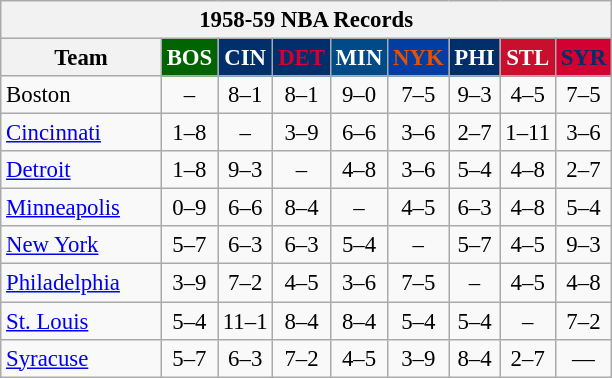<table class="wikitable" style="font-size:95%; text-align:center;">
<tr>
<th colspan=9>1958-59 NBA Records</th>
</tr>
<tr>
<th width=100>Team</th>
<th style="background:#006400;color:#FFFFFF;width=35">BOS</th>
<th style="background:#012F6B;color:#FFFFFF;width=35">CIN</th>
<th style="background:#012F6B;color:#D40032;width=35">DET</th>
<th style="background:#004B87;color:#FFFFFF;width=35">MIN</th>
<th style="background:#003EA4;color:#E45206;width=35">NYK</th>
<th style="background:#012F6B;color:#FFFFFF;width=35">PHI</th>
<th style="background:#C90F2E;color:#FFFFFF;width=35">STL</th>
<th style="background:#D40032;color:#022E6B;width=35">SYR</th>
</tr>
<tr>
<td style="text-align:left;">Boston</td>
<td>–</td>
<td>8–1</td>
<td>8–1</td>
<td>9–0</td>
<td>7–5</td>
<td>9–3</td>
<td>4–5</td>
<td>7–5</td>
</tr>
<tr>
<td style="text-align:left;"><a href='#'>Cincinnati</a></td>
<td>1–8</td>
<td>–</td>
<td>3–9</td>
<td>6–6</td>
<td>3–6</td>
<td>2–7</td>
<td>1–11</td>
<td>3–6</td>
</tr>
<tr>
<td style="text-align:left;"><a href='#'>Detroit</a></td>
<td>1–8</td>
<td>9–3</td>
<td>–</td>
<td>4–8</td>
<td>3–6</td>
<td>5–4</td>
<td>4–8</td>
<td>2–7</td>
</tr>
<tr>
<td style="text-align:left;"><a href='#'>Minneapolis</a></td>
<td>0–9</td>
<td>6–6</td>
<td>8–4</td>
<td>–</td>
<td>4–5</td>
<td>6–3</td>
<td>4–8</td>
<td>5–4</td>
</tr>
<tr>
<td style="text-align:left;"><a href='#'>New York</a></td>
<td>5–7</td>
<td>6–3</td>
<td>6–3</td>
<td>5–4</td>
<td>–</td>
<td>5–7</td>
<td>4–5</td>
<td>9–3</td>
</tr>
<tr>
<td style="text-align:left;"><a href='#'>Philadelphia</a></td>
<td>3–9</td>
<td>7–2</td>
<td>4–5</td>
<td>3–6</td>
<td>7–5</td>
<td>–</td>
<td>4–5</td>
<td>4–8</td>
</tr>
<tr>
<td style="text-align:left;"><a href='#'>St. Louis</a></td>
<td>5–4</td>
<td>11–1</td>
<td>8–4</td>
<td>8–4</td>
<td>5–4</td>
<td>5–4</td>
<td>–</td>
<td>7–2</td>
</tr>
<tr>
<td style="text-align:left;"><a href='#'>Syracuse</a></td>
<td>5–7</td>
<td>6–3</td>
<td>7–2</td>
<td>4–5</td>
<td>3–9</td>
<td>8–4</td>
<td>2–7</td>
<td>—</td>
</tr>
</table>
